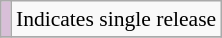<table class="wikitable" style="font-size:90%;">
<tr>
<td style="background-color:#D8BFD8"></td>
<td>Indicates single release</td>
</tr>
<tr>
</tr>
</table>
